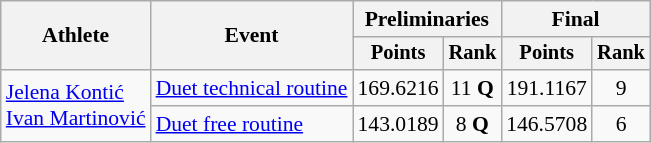<table class="wikitable" style="text-align:center; font-size:90%;">
<tr>
<th rowspan="2">Athlete</th>
<th rowspan="2">Event</th>
<th colspan="2">Preliminaries</th>
<th colspan="2">Final</th>
</tr>
<tr style="font-size:95%">
<th>Points</th>
<th>Rank</th>
<th>Points</th>
<th>Rank</th>
</tr>
<tr>
<td align=left rowspan=2><a href='#'>Jelena Kontić</a><br> <a href='#'>Ivan Martinović</a></td>
<td align=left><a href='#'>Duet technical routine</a></td>
<td>169.6216</td>
<td>11 <strong>Q</strong></td>
<td>191.1167</td>
<td>9</td>
</tr>
<tr>
<td align=left><a href='#'>Duet free routine</a></td>
<td>143.0189</td>
<td>8 <strong>Q</strong></td>
<td>146.5708</td>
<td>6</td>
</tr>
</table>
